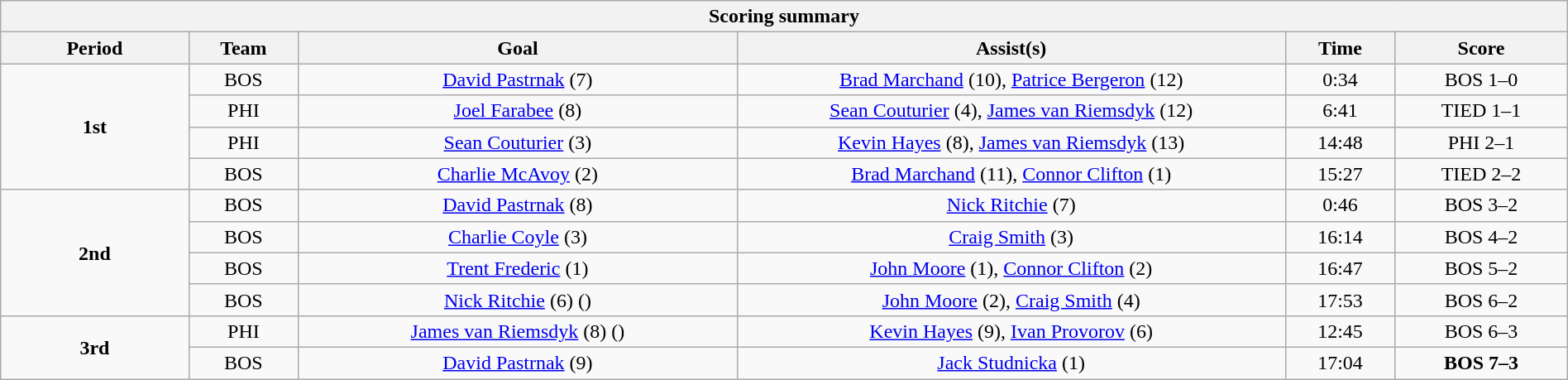<table style="width:100%; text-align:center;" class="wikitable">
<tr>
<th colspan=6>Scoring summary</th>
</tr>
<tr>
<th style="width:12%;">Period</th>
<th style="width:7%;">Team</th>
<th style="width:28%;">Goal</th>
<th style="width:35%;">Assist(s)</th>
<th style="width:7%;">Time</th>
<th style="width:11%;">Score</th>
</tr>
<tr>
<td rowspan=4><strong>1st</strong></td>
<td>BOS</td>
<td><a href='#'>David Pastrnak</a> (7)</td>
<td><a href='#'>Brad Marchand</a> (10), <a href='#'>Patrice Bergeron</a> (12)</td>
<td>0:34</td>
<td>BOS 1–0</td>
</tr>
<tr>
<td>PHI</td>
<td><a href='#'>Joel Farabee</a> (8)</td>
<td><a href='#'>Sean Couturier</a> (4), <a href='#'>James van Riemsdyk</a> (12)</td>
<td>6:41</td>
<td>TIED 1–1</td>
</tr>
<tr>
<td>PHI</td>
<td><a href='#'>Sean Couturier</a> (3)</td>
<td><a href='#'>Kevin Hayes</a> (8), <a href='#'>James van Riemsdyk</a> (13)</td>
<td>14:48</td>
<td>PHI 2–1</td>
</tr>
<tr>
<td>BOS</td>
<td><a href='#'>Charlie McAvoy</a> (2)</td>
<td><a href='#'>Brad Marchand</a> (11), <a href='#'>Connor Clifton</a> (1)</td>
<td>15:27</td>
<td>TIED 2–2</td>
</tr>
<tr>
<td rowspan=4><strong>2nd</strong></td>
<td>BOS</td>
<td><a href='#'>David Pastrnak</a> (8)</td>
<td><a href='#'>Nick Ritchie</a> (7)</td>
<td>0:46</td>
<td>BOS 3–2</td>
</tr>
<tr>
<td>BOS</td>
<td><a href='#'>Charlie Coyle</a> (3)</td>
<td><a href='#'>Craig Smith</a> (3)</td>
<td>16:14</td>
<td>BOS 4–2</td>
</tr>
<tr>
<td>BOS</td>
<td><a href='#'>Trent Frederic</a> (1)</td>
<td><a href='#'>John Moore</a> (1), <a href='#'>Connor Clifton</a> (2)</td>
<td>16:47</td>
<td>BOS 5–2</td>
</tr>
<tr>
<td>BOS</td>
<td><a href='#'>Nick Ritchie</a> (6) ()</td>
<td><a href='#'>John Moore</a> (2), <a href='#'>Craig Smith</a> (4)</td>
<td>17:53</td>
<td>BOS 6–2</td>
</tr>
<tr>
<td rowspan=2><strong>3rd</strong></td>
<td>PHI</td>
<td><a href='#'>James van Riemsdyk</a> (8) ()</td>
<td><a href='#'>Kevin Hayes</a> (9), <a href='#'>Ivan Provorov</a> (6)</td>
<td>12:45</td>
<td>BOS 6–3</td>
</tr>
<tr>
<td>BOS</td>
<td><a href='#'>David Pastrnak</a> (9)</td>
<td><a href='#'>Jack Studnicka</a> (1)</td>
<td>17:04</td>
<td><strong>BOS 7–3</strong></td>
</tr>
</table>
